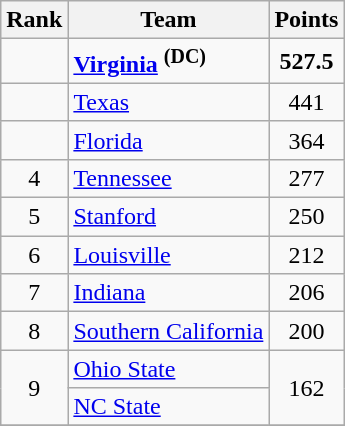<table class="wikitable sortable" style="text-align:center">
<tr>
<th>Rank</th>
<th>Team</th>
<th>Points</th>
</tr>
<tr>
<td></td>
<td align="left"><strong><a href='#'>Virginia</a> <sup>(DC)</sup></strong></td>
<td><strong>527.5</strong></td>
</tr>
<tr>
<td></td>
<td align="left"><a href='#'>Texas</a></td>
<td>441</td>
</tr>
<tr>
<td></td>
<td align="left"><a href='#'>Florida</a></td>
<td>364</td>
</tr>
<tr>
<td>4</td>
<td align="left"><a href='#'>Tennessee</a></td>
<td>277</td>
</tr>
<tr>
<td>5</td>
<td align="left"><a href='#'>Stanford</a></td>
<td>250</td>
</tr>
<tr>
<td>6</td>
<td align="left"><a href='#'>Louisville</a></td>
<td>212</td>
</tr>
<tr>
<td>7</td>
<td align="left"><a href='#'>Indiana</a></td>
<td>206</td>
</tr>
<tr>
<td>8</td>
<td align="left"><a href='#'>Southern California</a></td>
<td>200</td>
</tr>
<tr>
<td rowspan="2">9</td>
<td align="left"><a href='#'>Ohio State</a></td>
<td rowspan="2">162</td>
</tr>
<tr>
<td align="left"><a href='#'>NC State</a></td>
</tr>
<tr>
</tr>
</table>
